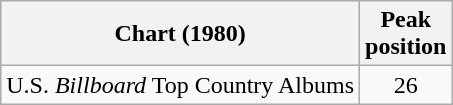<table class="wikitable">
<tr>
<th>Chart (1980)</th>
<th>Peak<br>position</th>
</tr>
<tr>
<td>U.S. <em>Billboard</em> Top Country Albums</td>
<td align="center">26</td>
</tr>
</table>
